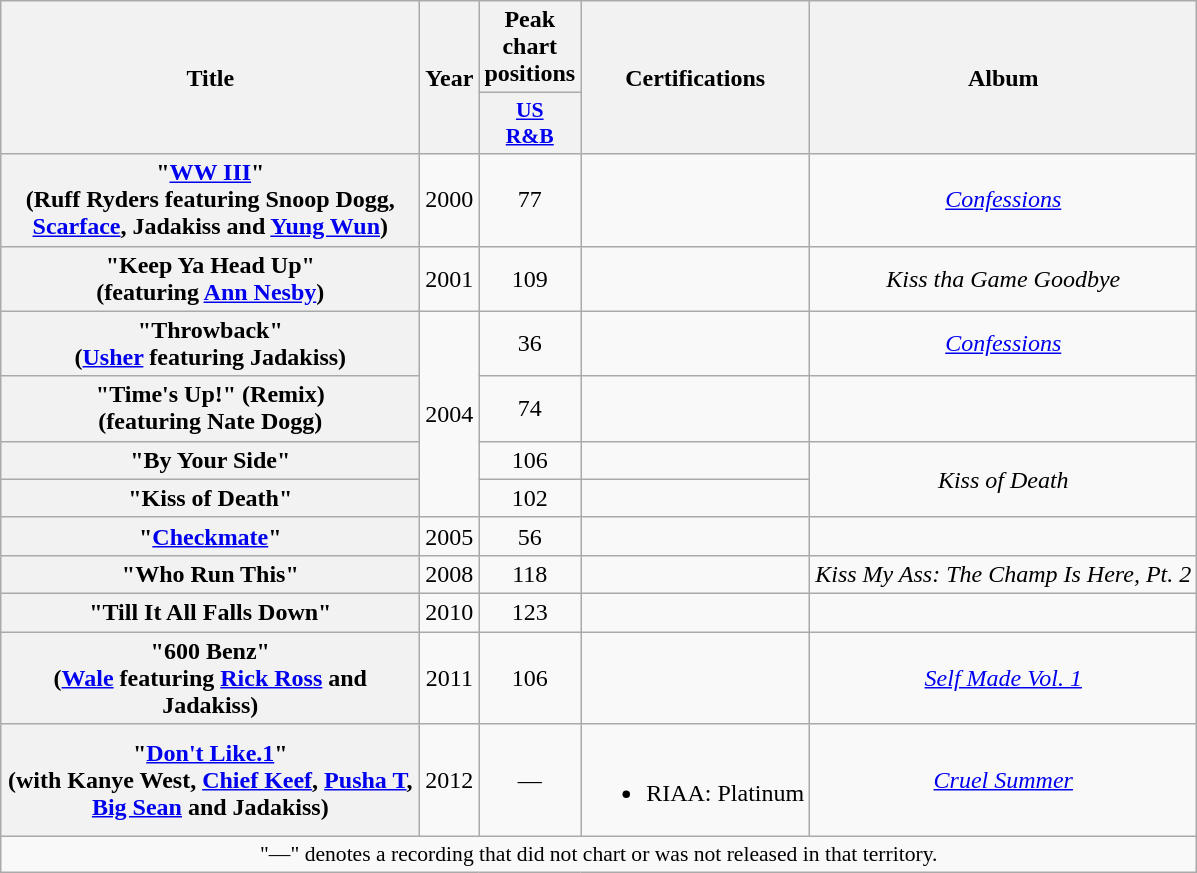<table class="wikitable plainrowheaders" style="text-align:center;">
<tr>
<th scope="col" rowspan="2" style="width:17em;">Title</th>
<th scope="col" rowspan="2">Year</th>
<th scope="col">Peak chart positions</th>
<th scope="col" rowspan="2">Certifications</th>
<th scope="col" rowspan="2">Album</th>
</tr>
<tr>
<th style="width:3em; font-size:90%"><a href='#'>US<br>R&B</a></th>
</tr>
<tr>
<th scope="row">"<a href='#'>WW III</a>"<br><span>(Ruff Ryders featuring Snoop Dogg, <a href='#'>Scarface</a>, Jadakiss and <a href='#'>Yung Wun</a>)</span></th>
<td>2000</td>
<td>77</td>
<td></td>
<td><em><a href='#'>Confessions</a></em></td>
</tr>
<tr>
<th scope="row">"Keep Ya Head Up"<br><span>(featuring <a href='#'>Ann Nesby</a>)</span></th>
<td>2001</td>
<td>109</td>
<td></td>
<td><em>Kiss tha Game Goodbye</em></td>
</tr>
<tr>
<th scope="row">"Throwback"<br><span>(<a href='#'>Usher</a> featuring Jadakiss)</span></th>
<td rowspan="4">2004</td>
<td>36</td>
<td></td>
<td><em><a href='#'>Confessions</a></em></td>
</tr>
<tr>
<th scope="row">"Time's Up!" (Remix)<br><span>(featuring Nate Dogg)</span></th>
<td>74</td>
<td></td>
<td></td>
</tr>
<tr>
<th scope="row">"By Your Side"</th>
<td>106</td>
<td></td>
<td rowspan="2"><em>Kiss of Death</em></td>
</tr>
<tr>
<th scope="row">"Kiss of Death"</th>
<td>102</td>
<td></td>
</tr>
<tr>
<th scope="row">"<a href='#'>Checkmate</a>"</th>
<td>2005</td>
<td>56</td>
<td></td>
<td></td>
</tr>
<tr>
<th scope="row">"Who Run This"</th>
<td>2008</td>
<td>118</td>
<td></td>
<td><em>Kiss My Ass: The Champ Is Here, Pt. 2</em></td>
</tr>
<tr>
<th scope="row">"Till It All Falls Down"</th>
<td>2010</td>
<td>123</td>
<td></td>
<td></td>
</tr>
<tr>
<th scope="row">"600 Benz"<br><span>(<a href='#'>Wale</a> featuring <a href='#'>Rick Ross</a> and Jadakiss)</span></th>
<td>2011</td>
<td>106</td>
<td></td>
<td><em><a href='#'>Self Made Vol. 1</a></em></td>
</tr>
<tr>
<th scope="row">"<a href='#'>Don't Like.1</a>"<br><span>(with Kanye West, <a href='#'>Chief Keef</a>, <a href='#'>Pusha T</a>, <a href='#'>Big Sean</a> and Jadakiss)</span></th>
<td>2012</td>
<td>—</td>
<td><br><ul><li>RIAA: Platinum</li></ul></td>
<td><em><a href='#'>Cruel Summer</a></em></td>
</tr>
<tr>
<td colspan="5" style="font-size:90%">"—" denotes a recording that did not chart or was not released in that territory.</td>
</tr>
</table>
